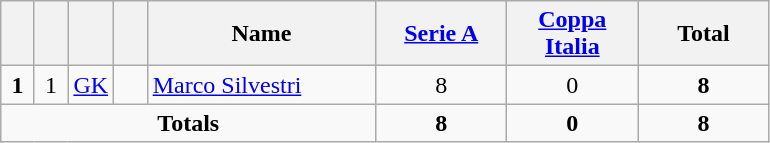<table class="wikitable" style="text-align:center">
<tr>
<th width=15></th>
<th width=15></th>
<th width=15></th>
<th width=15></th>
<th width=145>Name</th>
<th width=80><strong><a href='#'>Serie A</a></strong></th>
<th width=80><strong><a href='#'>Coppa Italia</a></strong></th>
<th width=80>Total</th>
</tr>
<tr>
<td><strong>1</strong></td>
<td>1</td>
<td><a href='#'>GK</a></td>
<td></td>
<td align=left><a href='#'>Marco Silvestri</a></td>
<td>8</td>
<td>0</td>
<td><strong>8</strong></td>
</tr>
<tr>
<td colspan=5><strong>Totals</strong></td>
<td><strong>8</strong></td>
<td><strong>0</strong></td>
<td><strong>8</strong></td>
</tr>
</table>
